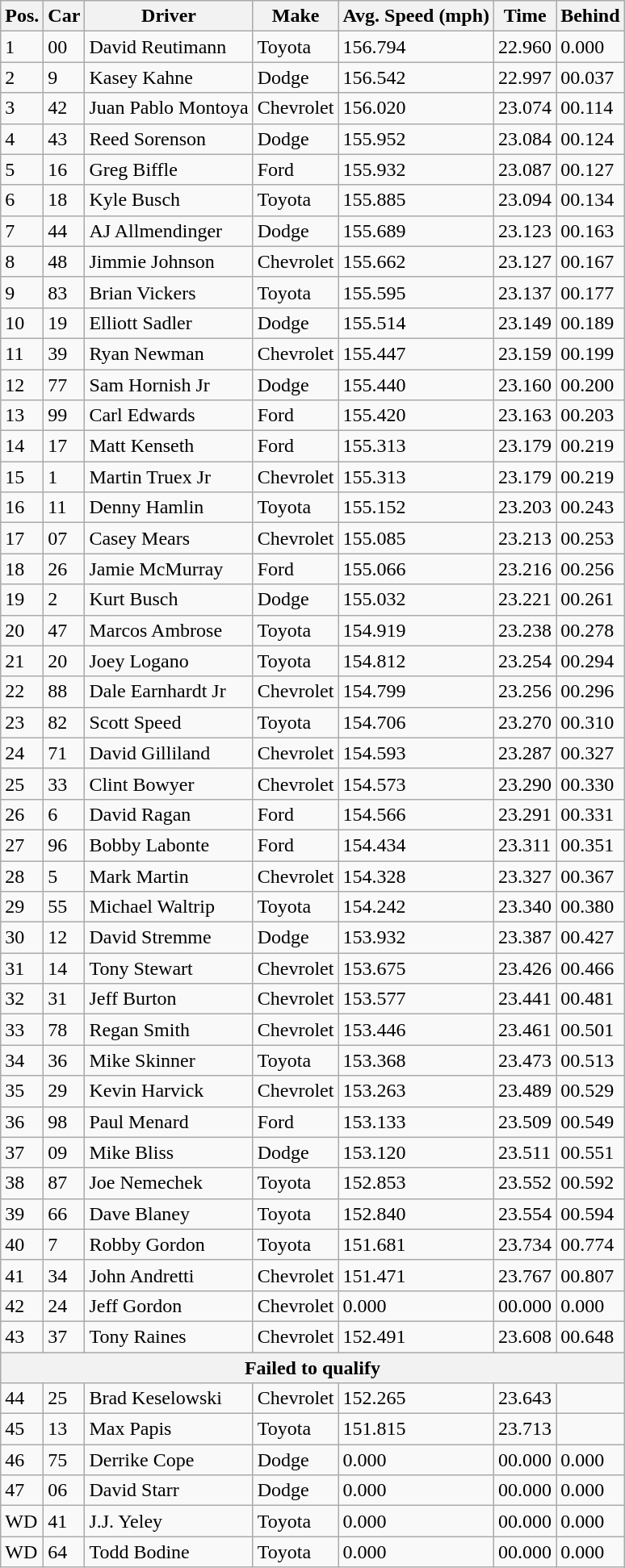<table class="wikitable">
<tr>
<th colspan="1" rowspan="1">Pos.</th>
<th colspan="1" rowspan="1">Car</th>
<th colspan="1" rowspan="1"><abbr>Driver</abbr></th>
<th colspan="1" rowspan="1"><abbr>Make</abbr></th>
<th colspan="1" rowspan="1">Avg. Speed (mph)</th>
<th colspan="1" rowspan="1"><abbr>Time</abbr></th>
<th colspan="1" rowspan="1">Behind</th>
</tr>
<tr>
<td>1</td>
<td>00</td>
<td>David Reutimann</td>
<td>Toyota</td>
<td>156.794</td>
<td>22.960</td>
<td>0.000</td>
</tr>
<tr>
<td>2</td>
<td>9</td>
<td>Kasey Kahne</td>
<td>Dodge</td>
<td>156.542</td>
<td>22.997</td>
<td>00.037</td>
</tr>
<tr>
<td>3</td>
<td>42</td>
<td>Juan Pablo Montoya</td>
<td>Chevrolet</td>
<td>156.020</td>
<td>23.074</td>
<td>00.114</td>
</tr>
<tr>
<td>4</td>
<td>43</td>
<td>Reed Sorenson</td>
<td>Dodge</td>
<td>155.952</td>
<td>23.084</td>
<td>00.124</td>
</tr>
<tr>
<td>5</td>
<td>16</td>
<td>Greg Biffle</td>
<td>Ford</td>
<td>155.932</td>
<td>23.087</td>
<td>00.127</td>
</tr>
<tr>
<td>6</td>
<td>18</td>
<td>Kyle Busch</td>
<td>Toyota</td>
<td>155.885</td>
<td>23.094</td>
<td>00.134</td>
</tr>
<tr>
<td>7</td>
<td>44</td>
<td>AJ Allmendinger</td>
<td>Dodge</td>
<td>155.689</td>
<td>23.123</td>
<td>00.163</td>
</tr>
<tr>
<td>8</td>
<td>48</td>
<td>Jimmie Johnson</td>
<td>Chevrolet</td>
<td>155.662</td>
<td>23.127</td>
<td>00.167</td>
</tr>
<tr>
<td>9</td>
<td>83</td>
<td>Brian Vickers</td>
<td>Toyota</td>
<td>155.595</td>
<td>23.137</td>
<td>00.177</td>
</tr>
<tr>
<td>10</td>
<td>19</td>
<td>Elliott Sadler</td>
<td>Dodge</td>
<td>155.514</td>
<td>23.149</td>
<td>00.189</td>
</tr>
<tr>
<td>11</td>
<td>39</td>
<td>Ryan Newman</td>
<td>Chevrolet</td>
<td>155.447</td>
<td>23.159</td>
<td>00.199</td>
</tr>
<tr>
<td>12</td>
<td>77</td>
<td>Sam Hornish Jr</td>
<td>Dodge</td>
<td>155.440</td>
<td>23.160</td>
<td>00.200</td>
</tr>
<tr>
<td>13</td>
<td>99</td>
<td>Carl Edwards</td>
<td>Ford</td>
<td>155.420</td>
<td>23.163</td>
<td>00.203</td>
</tr>
<tr>
<td>14</td>
<td>17</td>
<td>Matt Kenseth</td>
<td>Ford</td>
<td>155.313</td>
<td>23.179</td>
<td>00.219</td>
</tr>
<tr>
<td>15</td>
<td>1</td>
<td>Martin Truex Jr</td>
<td>Chevrolet</td>
<td>155.313</td>
<td>23.179</td>
<td>00.219</td>
</tr>
<tr>
<td>16</td>
<td>11</td>
<td>Denny Hamlin</td>
<td>Toyota</td>
<td>155.152</td>
<td>23.203</td>
<td>00.243</td>
</tr>
<tr>
<td>17</td>
<td>07</td>
<td>Casey Mears</td>
<td>Chevrolet</td>
<td>155.085</td>
<td>23.213</td>
<td>00.253</td>
</tr>
<tr>
<td>18</td>
<td>26</td>
<td>Jamie McMurray</td>
<td>Ford</td>
<td>155.066</td>
<td>23.216</td>
<td>00.256</td>
</tr>
<tr>
<td>19</td>
<td>2</td>
<td>Kurt Busch</td>
<td>Dodge</td>
<td>155.032</td>
<td>23.221</td>
<td>00.261</td>
</tr>
<tr>
<td>20</td>
<td>47</td>
<td>Marcos Ambrose</td>
<td>Toyota</td>
<td>154.919</td>
<td>23.238</td>
<td>00.278</td>
</tr>
<tr>
<td>21</td>
<td>20</td>
<td>Joey Logano</td>
<td>Toyota</td>
<td>154.812</td>
<td>23.254</td>
<td>00.294</td>
</tr>
<tr>
<td>22</td>
<td>88</td>
<td>Dale Earnhardt Jr</td>
<td>Chevrolet</td>
<td>154.799</td>
<td>23.256</td>
<td>00.296</td>
</tr>
<tr>
<td>23</td>
<td>82</td>
<td>Scott Speed</td>
<td>Toyota</td>
<td>154.706</td>
<td>23.270</td>
<td>00.310</td>
</tr>
<tr>
<td>24</td>
<td>71</td>
<td>David Gilliland</td>
<td>Chevrolet</td>
<td>154.593</td>
<td>23.287</td>
<td>00.327</td>
</tr>
<tr>
<td>25</td>
<td>33</td>
<td>Clint Bowyer</td>
<td>Chevrolet</td>
<td>154.573</td>
<td>23.290</td>
<td>00.330</td>
</tr>
<tr>
<td>26</td>
<td>6</td>
<td>David Ragan</td>
<td>Ford</td>
<td>154.566</td>
<td>23.291</td>
<td>00.331</td>
</tr>
<tr>
<td>27</td>
<td>96</td>
<td>Bobby Labonte</td>
<td>Ford</td>
<td>154.434</td>
<td>23.311</td>
<td>00.351</td>
</tr>
<tr>
<td>28</td>
<td>5</td>
<td>Mark Martin</td>
<td>Chevrolet</td>
<td>154.328</td>
<td>23.327</td>
<td>00.367</td>
</tr>
<tr>
<td>29</td>
<td>55</td>
<td>Michael Waltrip</td>
<td>Toyota</td>
<td>154.242</td>
<td>23.340</td>
<td>00.380</td>
</tr>
<tr>
<td>30</td>
<td>12</td>
<td>David Stremme</td>
<td>Dodge</td>
<td>153.932</td>
<td>23.387</td>
<td>00.427</td>
</tr>
<tr>
<td>31</td>
<td>14</td>
<td>Tony Stewart</td>
<td>Chevrolet</td>
<td>153.675</td>
<td>23.426</td>
<td>00.466</td>
</tr>
<tr>
<td>32</td>
<td>31</td>
<td>Jeff Burton</td>
<td>Chevrolet</td>
<td>153.577</td>
<td>23.441</td>
<td>00.481</td>
</tr>
<tr>
<td>33</td>
<td>78</td>
<td>Regan Smith</td>
<td>Chevrolet</td>
<td>153.446</td>
<td>23.461</td>
<td>00.501</td>
</tr>
<tr>
<td>34</td>
<td>36</td>
<td>Mike Skinner</td>
<td>Toyota</td>
<td>153.368</td>
<td>23.473</td>
<td>00.513</td>
</tr>
<tr>
<td>35</td>
<td>29</td>
<td>Kevin Harvick</td>
<td>Chevrolet</td>
<td>153.263</td>
<td>23.489</td>
<td>00.529</td>
</tr>
<tr>
<td>36</td>
<td>98</td>
<td>Paul Menard</td>
<td>Ford</td>
<td>153.133</td>
<td>23.509</td>
<td>00.549</td>
</tr>
<tr>
<td>37</td>
<td>09</td>
<td>Mike Bliss</td>
<td>Dodge</td>
<td>153.120</td>
<td>23.511</td>
<td>00.551</td>
</tr>
<tr>
<td>38</td>
<td>87</td>
<td>Joe Nemechek</td>
<td>Toyota</td>
<td>152.853</td>
<td>23.552</td>
<td>00.592</td>
</tr>
<tr>
<td>39</td>
<td>66</td>
<td>Dave Blaney</td>
<td>Toyota</td>
<td>152.840</td>
<td>23.554</td>
<td>00.594</td>
</tr>
<tr>
<td>40</td>
<td>7</td>
<td>Robby Gordon</td>
<td>Toyota</td>
<td>151.681</td>
<td>23.734</td>
<td>00.774</td>
</tr>
<tr>
<td>41</td>
<td>34</td>
<td>John Andretti</td>
<td>Chevrolet</td>
<td>151.471</td>
<td>23.767</td>
<td>00.807</td>
</tr>
<tr>
<td>42</td>
<td>24</td>
<td>Jeff Gordon</td>
<td>Chevrolet</td>
<td>0.000</td>
<td>00.000</td>
<td>0.000</td>
</tr>
<tr>
<td>43</td>
<td>37</td>
<td>Tony Raines</td>
<td>Chevrolet</td>
<td>152.491</td>
<td>23.608</td>
<td>00.648</td>
</tr>
<tr>
<th colspan="7">Failed to qualify</th>
</tr>
<tr>
<td>44</td>
<td>25</td>
<td>Brad Keselowski</td>
<td>Chevrolet</td>
<td>152.265</td>
<td>23.643</td>
<td></td>
</tr>
<tr>
<td>45</td>
<td>13</td>
<td>Max Papis</td>
<td>Toyota</td>
<td>151.815</td>
<td>23.713</td>
<td></td>
</tr>
<tr>
<td>46</td>
<td>75</td>
<td>Derrike Cope</td>
<td>Dodge</td>
<td>0.000</td>
<td>00.000</td>
<td>0.000</td>
</tr>
<tr>
<td>47</td>
<td>06</td>
<td>David Starr</td>
<td>Dodge</td>
<td>0.000</td>
<td>00.000</td>
<td>0.000</td>
</tr>
<tr>
<td>WD</td>
<td>41</td>
<td>J.J. Yeley</td>
<td>Toyota</td>
<td>0.000</td>
<td>00.000</td>
<td>0.000</td>
</tr>
<tr>
<td>WD</td>
<td>64</td>
<td>Todd Bodine</td>
<td>Toyota</td>
<td>0.000</td>
<td>00.000</td>
<td>0.000</td>
</tr>
</table>
